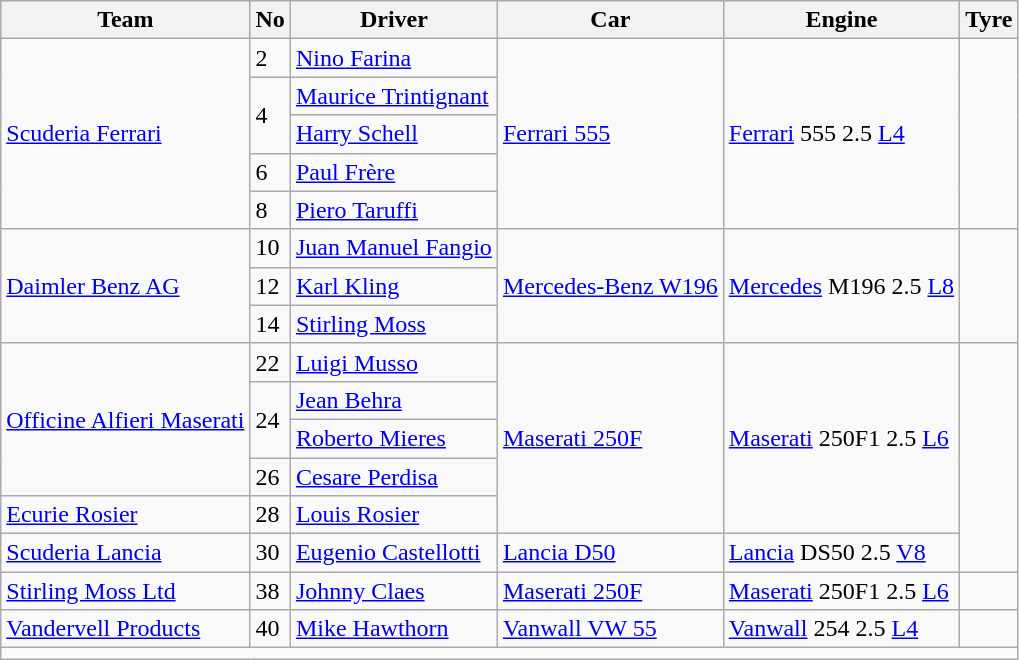<table class="wikitable">
<tr>
<th>Team</th>
<th>No</th>
<th>Driver</th>
<th>Car</th>
<th>Engine</th>
<th>Tyre</th>
</tr>
<tr>
<td rowspan="5"> <a href='#'>Scuderia Ferrari</a></td>
<td>2</td>
<td> <a href='#'>Nino Farina</a></td>
<td rowspan="5"><a href='#'>Ferrari 555</a></td>
<td rowspan="5"><a href='#'>Ferrari</a> 555 2.5 <a href='#'>L4</a></td>
<td rowspan="5"></td>
</tr>
<tr>
<td rowspan="2">4</td>
<td> <a href='#'>Maurice Trintignant</a></td>
</tr>
<tr>
<td> <a href='#'>Harry Schell</a></td>
</tr>
<tr>
<td>6</td>
<td> <a href='#'>Paul Frère</a></td>
</tr>
<tr>
<td>8</td>
<td> <a href='#'>Piero Taruffi</a></td>
</tr>
<tr>
<td rowspan="3"> <a href='#'>Daimler Benz AG</a></td>
<td>10</td>
<td> <a href='#'>Juan Manuel Fangio</a></td>
<td rowspan="3"><a href='#'>Mercedes-Benz W196</a></td>
<td rowspan="3"><a href='#'>Mercedes</a> M196 2.5 <a href='#'>L8</a></td>
<td rowspan="3"></td>
</tr>
<tr>
<td>12</td>
<td> <a href='#'>Karl Kling</a></td>
</tr>
<tr>
<td>14</td>
<td> <a href='#'>Stirling Moss</a></td>
</tr>
<tr>
<td rowspan="4"> <a href='#'>Officine Alfieri Maserati</a></td>
<td>22</td>
<td> <a href='#'>Luigi Musso</a></td>
<td rowspan="5"><a href='#'>Maserati 250F</a></td>
<td rowspan="5"><a href='#'>Maserati</a> 250F1 2.5 <a href='#'>L6</a></td>
<td rowspan="6"></td>
</tr>
<tr>
<td rowspan="2">24</td>
<td> <a href='#'>Jean Behra</a></td>
</tr>
<tr>
<td> <a href='#'>Roberto Mieres</a></td>
</tr>
<tr>
<td>26</td>
<td> <a href='#'>Cesare Perdisa</a></td>
</tr>
<tr>
<td> <a href='#'>Ecurie Rosier</a></td>
<td>28</td>
<td> <a href='#'>Louis Rosier</a></td>
</tr>
<tr>
<td> <a href='#'>Scuderia Lancia</a></td>
<td>30</td>
<td> <a href='#'>Eugenio Castellotti</a></td>
<td><a href='#'>Lancia D50</a></td>
<td><a href='#'>Lancia</a> DS50 2.5 <a href='#'>V8</a></td>
</tr>
<tr>
<td> <a href='#'>Stirling Moss Ltd</a></td>
<td>38</td>
<td> <a href='#'>Johnny Claes</a></td>
<td><a href='#'>Maserati 250F</a></td>
<td><a href='#'>Maserati</a> 250F1 2.5 <a href='#'>L6</a></td>
<td></td>
</tr>
<tr>
<td> <a href='#'>Vandervell Products</a></td>
<td>40</td>
<td> <a href='#'>Mike Hawthorn</a></td>
<td><a href='#'>Vanwall VW 55</a></td>
<td><a href='#'>Vanwall</a> 254 2.5 <a href='#'>L4</a></td>
<td></td>
</tr>
<tr>
<td colspan=6></td>
</tr>
</table>
